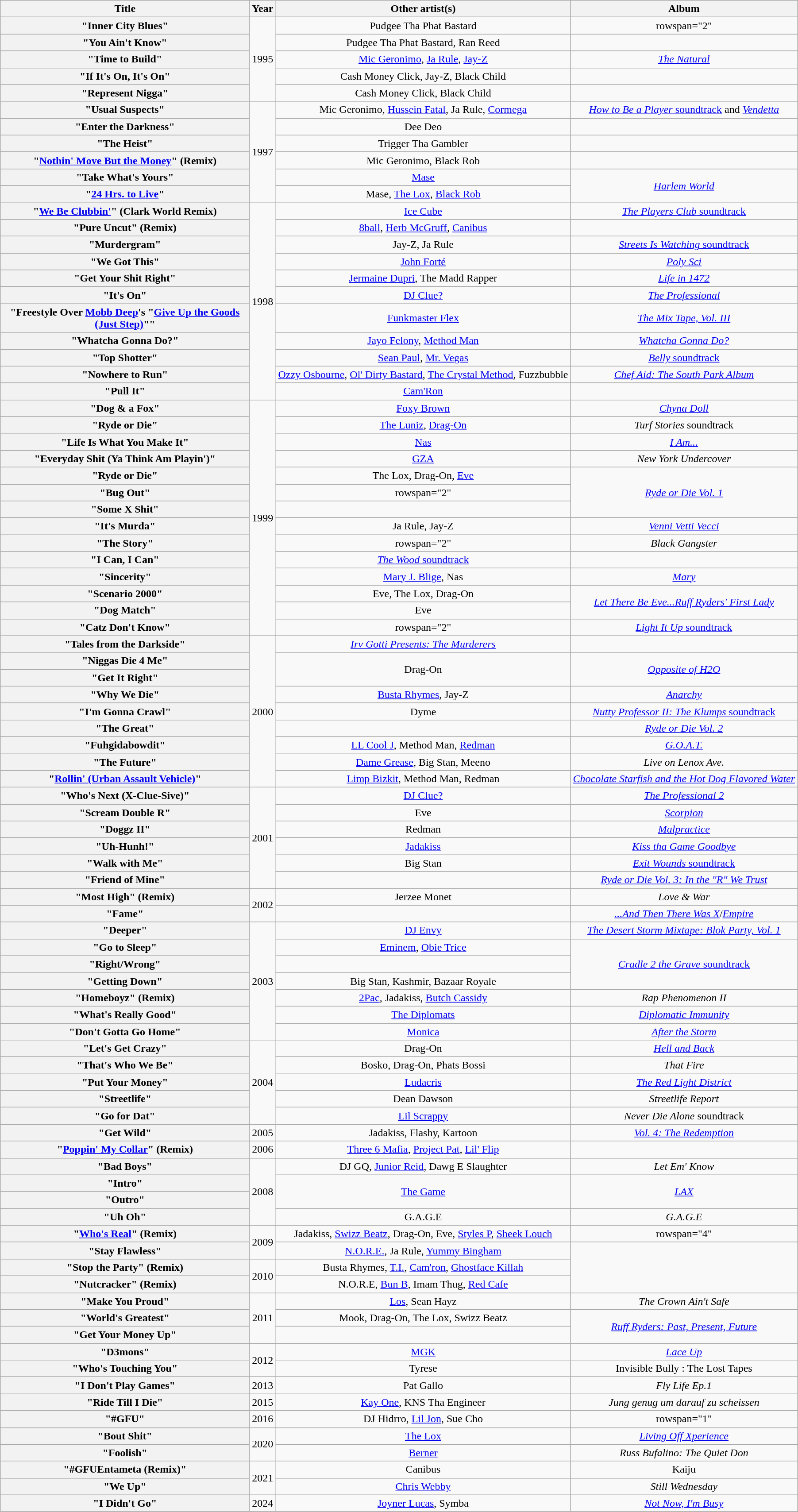<table class="wikitable plainrowheaders" style="text-align:center;">
<tr>
<th scope="col" style="width:23em;">Title</th>
<th scope="col">Year</th>
<th scope="col">Other artist(s)</th>
<th scope="col">Album</th>
</tr>
<tr>
<th scope="row">"Inner City Blues"</th>
<td rowspan="5">1995</td>
<td>Pudgee Tha Phat Bastard</td>
<td>rowspan="2" </td>
</tr>
<tr>
<th scope="row">"You Ain't Know"</th>
<td>Pudgee Tha Phat Bastard, Ran Reed</td>
</tr>
<tr>
<th scope="row">"Time to Build"</th>
<td><a href='#'>Mic Geronimo</a>, <a href='#'>Ja Rule</a>, <a href='#'>Jay-Z</a></td>
<td><em><a href='#'>The Natural</a></em></td>
</tr>
<tr>
<th scope="row">"If It's On, It's On"</th>
<td>Cash Money Click, Jay-Z, Black Child</td>
<td></td>
</tr>
<tr>
<th scope="row">"Represent Nigga"</th>
<td>Cash Money Click, Black Child</td>
<td></td>
</tr>
<tr>
<th scope="row">"Usual Suspects"</th>
<td rowspan="6">1997</td>
<td>Mic Geronimo, <a href='#'>Hussein Fatal</a>, Ja Rule, <a href='#'>Cormega</a></td>
<td><a href='#'><em>How to Be a Player</em> soundtrack</a> and <em><a href='#'>Vendetta</a></em></td>
</tr>
<tr>
<th scope="row">"Enter the Darkness"</th>
<td>Dee Deo</td>
<td></td>
</tr>
<tr>
<th scope="row">"The Heist"</th>
<td>Trigger Tha Gambler</td>
<td></td>
</tr>
<tr>
<th scope="row">"<a href='#'>Nothin' Move But the Money</a>" (Remix)</th>
<td>Mic Geronimo, Black Rob</td>
<td></td>
</tr>
<tr>
<th scope="row">"Take What's Yours"</th>
<td><a href='#'>Mase</a></td>
<td rowspan="2"><em><a href='#'>Harlem World</a></em></td>
</tr>
<tr>
<th scope="row">"<a href='#'>24 Hrs. to Live</a>"</th>
<td>Mase, <a href='#'>The Lox</a>, <a href='#'>Black Rob</a></td>
</tr>
<tr>
<th scope="row">"<a href='#'>We Be Clubbin'</a>" (Clark World Remix)</th>
<td rowspan="11">1998</td>
<td><a href='#'>Ice Cube</a></td>
<td><a href='#'><em>The Players Club</em> soundtrack</a></td>
</tr>
<tr>
<th scope="row">"Pure Uncut" (Remix)</th>
<td><a href='#'>8ball</a>, <a href='#'>Herb McGruff</a>, <a href='#'>Canibus</a></td>
<td></td>
</tr>
<tr>
<th scope="row">"Murdergram"</th>
<td>Jay-Z, Ja Rule</td>
<td><a href='#'><em>Streets Is Watching</em> soundtrack</a></td>
</tr>
<tr>
<th scope="row">"We Got This"</th>
<td><a href='#'>John Forté</a></td>
<td><em><a href='#'>Poly Sci</a></em></td>
</tr>
<tr>
<th scope="row">"Get Your Shit Right"</th>
<td><a href='#'>Jermaine Dupri</a>, The Madd Rapper</td>
<td><em><a href='#'>Life in 1472</a></em></td>
</tr>
<tr>
<th scope="row">"It's On"</th>
<td><a href='#'>DJ Clue?</a></td>
<td><em><a href='#'>The Professional</a></em></td>
</tr>
<tr>
<th scope="row">"Freestyle Over <a href='#'>Mobb Deep</a>'s "<a href='#'>Give Up the Goods (Just Step)</a>""</th>
<td><a href='#'>Funkmaster Flex</a></td>
<td><em><a href='#'>The Mix Tape, Vol. III</a></em></td>
</tr>
<tr>
<th scope="row">"Whatcha Gonna Do?"</th>
<td><a href='#'>Jayo Felony</a>, <a href='#'>Method Man</a></td>
<td><em><a href='#'>Whatcha Gonna Do?</a></em></td>
</tr>
<tr>
<th scope="row">"Top Shotter"</th>
<td><a href='#'>Sean Paul</a>, <a href='#'>Mr. Vegas</a></td>
<td><a href='#'><em>Belly</em> soundtrack</a></td>
</tr>
<tr>
<th scope="row">"Nowhere to Run"</th>
<td><a href='#'>Ozzy Osbourne</a>, <a href='#'>Ol' Dirty Bastard</a>, <a href='#'>The Crystal Method</a>, Fuzzbubble</td>
<td><em><a href='#'>Chef Aid: The South Park Album</a></em></td>
</tr>
<tr>
<th scope="row">"Pull It"</th>
<td><a href='#'>Cam'Ron</a></td>
<td></td>
</tr>
<tr>
<th scope="row">"Dog & a Fox"</th>
<td rowspan="14">1999</td>
<td><a href='#'>Foxy Brown</a></td>
<td><em><a href='#'>Chyna Doll</a></em></td>
</tr>
<tr>
<th scope="row">"Ryde or Die"</th>
<td><a href='#'>The Luniz</a>, <a href='#'>Drag-On</a></td>
<td><em>Turf Stories</em> soundtrack</td>
</tr>
<tr>
<th scope="row">"Life Is What You Make It"</th>
<td><a href='#'>Nas</a></td>
<td><em><a href='#'>I Am...</a></em></td>
</tr>
<tr>
<th scope="row">"Everyday Shit (Ya Think Am Playin')"</th>
<td><a href='#'>GZA</a></td>
<td><em>New York Undercover</em></td>
</tr>
<tr>
<th scope="row">"Ryde or Die"</th>
<td>The Lox, Drag-On, <a href='#'>Eve</a></td>
<td rowspan="3"><em><a href='#'>Ryde or Die Vol. 1</a></em></td>
</tr>
<tr>
<th scope="row">"Bug Out"</th>
<td>rowspan="2" </td>
</tr>
<tr>
<th scope="row">"Some X Shit"</th>
</tr>
<tr>
<th scope="row">"It's Murda"</th>
<td>Ja Rule, Jay-Z</td>
<td><em><a href='#'>Venni Vetti Vecci</a></em></td>
</tr>
<tr>
<th scope="row">"The Story"</th>
<td>rowspan="2" </td>
<td><em>Black Gangster</em></td>
</tr>
<tr>
<th scope="row">"I Can, I Can"</th>
<td><a href='#'><em>The Wood</em> soundtrack</a></td>
</tr>
<tr>
<th scope="row">"Sincerity"</th>
<td><a href='#'>Mary J. Blige</a>, Nas</td>
<td><em><a href='#'>Mary</a></em></td>
</tr>
<tr>
<th scope="row">"Scenario 2000"</th>
<td>Eve, The Lox, Drag-On</td>
<td rowspan="2"><em><a href='#'>Let There Be Eve...Ruff Ryders' First Lady</a></em></td>
</tr>
<tr>
<th scope="row">"Dog Match"</th>
<td>Eve</td>
</tr>
<tr>
<th scope="row">"Catz Don't Know"</th>
<td>rowspan="2" </td>
<td><a href='#'><em>Light It Up</em> soundtrack</a></td>
</tr>
<tr>
<th scope="row">"Tales from the Darkside"</th>
<td rowspan="9">2000</td>
<td><em><a href='#'>Irv Gotti Presents: The Murderers</a></em></td>
</tr>
<tr>
<th scope="row">"Niggas Die 4 Me"</th>
<td rowspan="2">Drag-On</td>
<td rowspan="2"><em><a href='#'>Opposite of H2O</a></em></td>
</tr>
<tr>
<th scope="row">"Get It Right"</th>
</tr>
<tr>
<th scope="row">"Why We Die"</th>
<td><a href='#'>Busta Rhymes</a>, Jay-Z</td>
<td><em><a href='#'>Anarchy</a></em></td>
</tr>
<tr>
<th scope="row">"I'm Gonna Crawl"</th>
<td>Dyme</td>
<td><a href='#'><em>Nutty Professor II: The Klumps</em> soundtrack</a></td>
</tr>
<tr>
<th scope="row">"The Great"</th>
<td></td>
<td><em><a href='#'>Ryde or Die Vol. 2</a></em></td>
</tr>
<tr>
<th scope="row">"Fuhgidabowdit"</th>
<td><a href='#'>LL Cool J</a>, Method Man, <a href='#'>Redman</a></td>
<td><em><a href='#'>G.O.A.T.</a></em></td>
</tr>
<tr>
<th scope="row">"The Future"</th>
<td><a href='#'>Dame Grease</a>, Big Stan, Meeno</td>
<td><em>Live on Lenox Ave.</em></td>
</tr>
<tr>
<th scope="row">"<a href='#'>Rollin' (Urban Assault Vehicle)</a>"</th>
<td><a href='#'>Limp Bizkit</a>, Method Man, Redman</td>
<td><em><a href='#'>Chocolate Starfish and the Hot Dog Flavored Water</a></em></td>
</tr>
<tr>
<th scope="row">"Who's Next (X-Clue-Sive)"</th>
<td rowspan="6">2001</td>
<td><a href='#'>DJ Clue?</a></td>
<td><em><a href='#'>The Professional 2</a></em></td>
</tr>
<tr>
<th scope="row">"Scream Double R"</th>
<td>Eve</td>
<td><em><a href='#'>Scorpion</a></em></td>
</tr>
<tr>
<th scope="row">"Doggz II"</th>
<td>Redman</td>
<td><em><a href='#'>Malpractice</a></em></td>
</tr>
<tr>
<th scope="row">"Uh-Hunh!"</th>
<td><a href='#'>Jadakiss</a></td>
<td><em><a href='#'>Kiss tha Game Goodbye</a></em></td>
</tr>
<tr>
<th scope="row">"Walk with Me"</th>
<td>Big Stan</td>
<td><a href='#'><em>Exit Wounds</em> soundtrack</a></td>
</tr>
<tr>
<th scope="row">"Friend of Mine"</th>
<td></td>
<td><em><a href='#'>Ryde or Die Vol. 3: In the "R" We Trust</a></em></td>
</tr>
<tr>
<th scope="row">"Most High" (Remix)</th>
<td rowspan="2">2002</td>
<td>Jerzee Monet</td>
<td><em>Love & War</em></td>
</tr>
<tr>
<th scope="row">"Fame"</th>
<td></td>
<td><em><a href='#'>...And Then There Was X</a></em>/<em><a href='#'>Empire</a></em></td>
</tr>
<tr>
<th scope="row">"Deeper"</th>
<td rowspan="7">2003</td>
<td><a href='#'>DJ Envy</a></td>
<td><em><a href='#'>The Desert Storm Mixtape: Blok Party, Vol. 1</a></em></td>
</tr>
<tr>
<th scope="row">"Go to Sleep"</th>
<td><a href='#'>Eminem</a>, <a href='#'>Obie Trice</a></td>
<td rowspan="3"><a href='#'><em>Cradle 2 the Grave</em> soundtrack</a></td>
</tr>
<tr>
<th scope="row">"Right/Wrong"</th>
<td></td>
</tr>
<tr>
<th scope="row">"Getting Down"</th>
<td>Big Stan, Kashmir, Bazaar Royale</td>
</tr>
<tr>
<th scope="row">"Homeboyz" (Remix)</th>
<td><a href='#'>2Pac</a>, Jadakiss, <a href='#'>Butch Cassidy</a></td>
<td><em>Rap Phenomenon II</em></td>
</tr>
<tr>
<th scope="row">"What's Really Good"</th>
<td><a href='#'>The Diplomats</a></td>
<td><em><a href='#'>Diplomatic Immunity</a></em></td>
</tr>
<tr>
<th scope="row">"Don't Gotta Go Home"</th>
<td><a href='#'>Monica</a></td>
<td><em><a href='#'>After the Storm</a></em></td>
</tr>
<tr>
<th scope="row">"Let's Get Crazy"</th>
<td rowspan="5">2004</td>
<td>Drag-On</td>
<td><em><a href='#'>Hell and Back</a></em></td>
</tr>
<tr>
<th scope="row">"That's Who We Be"</th>
<td>Bosko, Drag-On, Phats Bossi</td>
<td><em>That Fire</em></td>
</tr>
<tr>
<th scope="row">"Put Your Money"</th>
<td><a href='#'>Ludacris</a></td>
<td><em><a href='#'>The Red Light District</a></em></td>
</tr>
<tr>
<th scope="row">"Streetlife"</th>
<td>Dean Dawson</td>
<td><em>Streetlife Report</em></td>
</tr>
<tr>
<th scope="row">"Go for Dat"</th>
<td><a href='#'>Lil Scrappy</a></td>
<td><em>Never Die Alone</em> soundtrack</td>
</tr>
<tr>
<th scope="row">"Get Wild"</th>
<td>2005</td>
<td>Jadakiss, Flashy, Kartoon</td>
<td><em><a href='#'>Vol. 4: The Redemption</a></em></td>
</tr>
<tr>
<th scope="row">"<a href='#'>Poppin' My Collar</a>" (Remix)</th>
<td>2006</td>
<td><a href='#'>Three 6 Mafia</a>, <a href='#'>Project Pat</a>, <a href='#'>Lil' Flip</a></td>
<td></td>
</tr>
<tr>
<th scope="row">"Bad Boys"</th>
<td rowspan="4">2008</td>
<td>DJ GQ, <a href='#'>Junior Reid</a>, Dawg E Slaughter</td>
<td><em>Let Em' Know</em></td>
</tr>
<tr>
<th scope="row">"Intro"</th>
<td rowspan="2"><a href='#'>The Game</a></td>
<td rowspan="2"><em><a href='#'>LAX</a></em></td>
</tr>
<tr>
<th scope="row">"Outro"</th>
</tr>
<tr>
<th scope="row">"Uh Oh"</th>
<td>G.A.G.E</td>
<td><em>G.A.G.E</em></td>
</tr>
<tr>
<th scope="row">"<a href='#'>Who's Real</a>" (Remix)</th>
<td rowspan="2">2009</td>
<td>Jadakiss, <a href='#'>Swizz Beatz</a>, Drag-On, Eve, <a href='#'>Styles P</a>, <a href='#'>Sheek Louch</a></td>
<td>rowspan="4" </td>
</tr>
<tr>
<th scope="row">"Stay Flawless"</th>
<td><a href='#'>N.O.R.E.</a>, Ja Rule, <a href='#'>Yummy Bingham</a></td>
</tr>
<tr>
<th scope="row">"Stop the Party" (Remix)</th>
<td rowspan="2">2010</td>
<td>Busta Rhymes, <a href='#'>T.I.</a>, <a href='#'>Cam'ron</a>, <a href='#'>Ghostface Killah</a></td>
</tr>
<tr>
<th scope="row">"Nutcracker" (Remix)</th>
<td>N.O.R.E, <a href='#'>Bun B</a>, Imam Thug, <a href='#'>Red Cafe</a></td>
</tr>
<tr>
<th scope="row">"Make You Proud"</th>
<td rowspan="3">2011</td>
<td><a href='#'>Los</a>, Sean Hayz</td>
<td><em>The Crown Ain't Safe</em></td>
</tr>
<tr>
<th scope="row">"World's Greatest"</th>
<td>Mook, Drag-On, The Lox, Swizz Beatz</td>
<td rowspan="2"><em><a href='#'>Ruff Ryders: Past, Present, Future</a></em></td>
</tr>
<tr>
<th scope="row">"Get Your Money Up"</th>
<td></td>
</tr>
<tr>
<th scope="row">"D3mons"</th>
<td rowspan="2">2012</td>
<td><a href='#'>MGK</a></td>
<td><em><a href='#'>Lace Up</a></em></td>
</tr>
<tr>
<th scope="row">"Who's Touching You"</th>
<td>Tyrese</td>
<td>Invisible Bully : The Lost Tapes</td>
</tr>
<tr>
<th scope="row">"I Don't Play Games"</th>
<td>2013</td>
<td>Pat Gallo</td>
<td><em>Fly Life Ep.1</em></td>
</tr>
<tr>
<th scope="row">"Ride Till I Die"</th>
<td>2015</td>
<td><a href='#'>Kay One</a>, KNS Tha Engineer</td>
<td><em>Jung genug um darauf zu scheissen</em></td>
</tr>
<tr>
<th scope="row">"#GFU"</th>
<td>2016</td>
<td>DJ Hidrro, <a href='#'>Lil Jon</a>, Sue Cho</td>
<td>rowspan="1" </td>
</tr>
<tr>
<th scope="row">"Bout Shit"</th>
<td rowspan="2">2020</td>
<td><a href='#'>The Lox</a></td>
<td><em><a href='#'>Living Off Xperience</a></em></td>
</tr>
<tr>
<th scope="row">"Foolish"</th>
<td><a href='#'>Berner</a></td>
<td><em>Russ Bufalino: The Quiet Don</em></td>
</tr>
<tr>
<th scope="row">"#GFUEntameta (Remix)"</th>
<td rowspan="2">2021</td>
<td>Canibus</td>
<td>Kaiju</td>
</tr>
<tr>
<th scope="row">"We Up"</th>
<td><a href='#'>Chris Webby</a></td>
<td><em>Still Wednesday</em></td>
</tr>
<tr>
<th scope="row">"I Didn't Go"</th>
<td>2024</td>
<td><a href='#'>Joyner Lucas</a>, Symba</td>
<td><em><a href='#'>Not Now, I'm Busy</a></em></td>
</tr>
</table>
